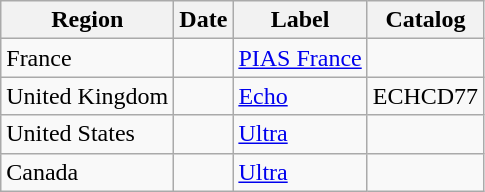<table class="wikitable">
<tr>
<th>Region</th>
<th>Date</th>
<th>Label</th>
<th>Catalog</th>
</tr>
<tr>
<td>France</td>
<td align="left"></td>
<td><a href='#'>PIAS France</a></td>
<td align="center"></td>
</tr>
<tr>
<td>United Kingdom</td>
<td align="left"></td>
<td><a href='#'>Echo</a></td>
<td align="center">ECHCD77</td>
</tr>
<tr>
<td>United States</td>
<td align="left"></td>
<td><a href='#'>Ultra</a></td>
<td align="center"></td>
</tr>
<tr>
<td>Canada</td>
<td align="left"></td>
<td><a href='#'>Ultra</a></td>
<td align="center"></td>
</tr>
</table>
